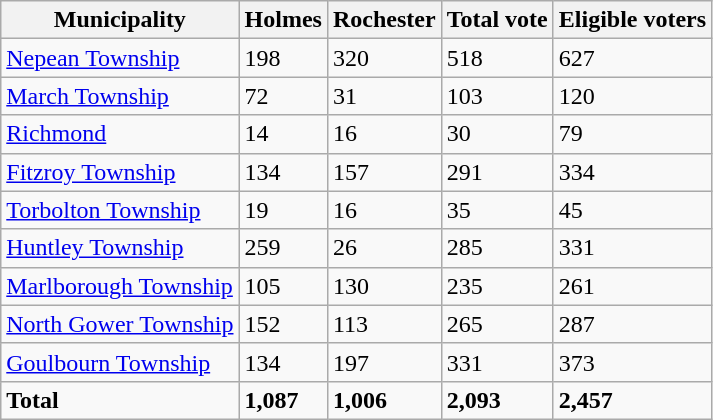<table class="wikitable sortable">
<tr>
<th>Municipality</th>
<th>Holmes</th>
<th>Rochester</th>
<th>Total vote</th>
<th>Eligible voters</th>
</tr>
<tr>
<td><a href='#'>Nepean Township</a></td>
<td>198</td>
<td>320</td>
<td>518</td>
<td>627</td>
</tr>
<tr>
<td><a href='#'>March Township</a></td>
<td>72</td>
<td>31</td>
<td>103</td>
<td>120</td>
</tr>
<tr>
<td><a href='#'>Richmond</a></td>
<td>14</td>
<td>16</td>
<td>30</td>
<td>79</td>
</tr>
<tr>
<td><a href='#'>Fitzroy Township</a></td>
<td>134</td>
<td>157</td>
<td>291</td>
<td>334</td>
</tr>
<tr>
<td><a href='#'>Torbolton Township</a></td>
<td>19</td>
<td>16</td>
<td>35</td>
<td>45</td>
</tr>
<tr>
<td><a href='#'>Huntley Township</a></td>
<td>259</td>
<td>26</td>
<td>285</td>
<td>331</td>
</tr>
<tr>
<td><a href='#'>Marlborough Township</a></td>
<td>105</td>
<td>130</td>
<td>235</td>
<td>261</td>
</tr>
<tr>
<td><a href='#'>North Gower Township</a></td>
<td>152</td>
<td>113</td>
<td>265</td>
<td>287</td>
</tr>
<tr>
<td><a href='#'>Goulbourn Township</a></td>
<td>134</td>
<td>197</td>
<td>331</td>
<td>373</td>
</tr>
<tr>
<td><strong>Total</strong></td>
<td><strong>1,087</strong></td>
<td><strong>1,006</strong></td>
<td><strong>2,093</strong></td>
<td><strong>2,457</strong></td>
</tr>
</table>
